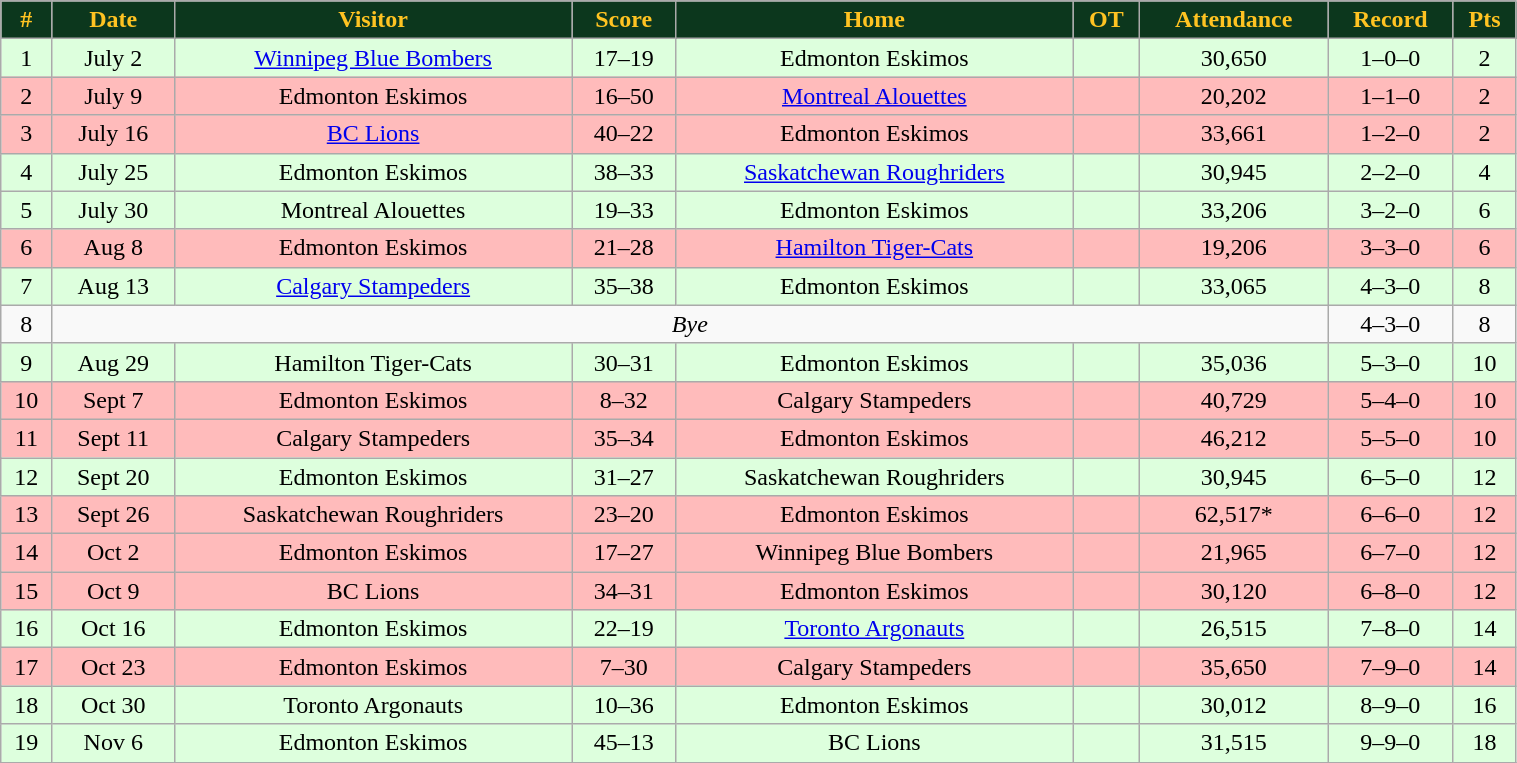<table class="wikitable" width="80%">
<tr align="center" style="background:#0C371D;color:#ffc322;">
<td><strong>#</strong></td>
<td><strong>Date</strong></td>
<td><strong>Visitor</strong></td>
<td><strong>Score</strong></td>
<td><strong>Home</strong></td>
<td><strong>OT</strong></td>
<td><strong>Attendance</strong></td>
<td><strong>Record</strong></td>
<td><strong>Pts</strong></td>
</tr>
<tr align="center" bgcolor="#ddffdd">
<td>1</td>
<td>July 2</td>
<td><a href='#'>Winnipeg Blue Bombers</a></td>
<td>17–19</td>
<td>Edmonton Eskimos</td>
<td></td>
<td>30,650</td>
<td>1–0–0</td>
<td>2</td>
</tr>
<tr align="center" bgcolor="#ffbbbb">
<td>2</td>
<td>July 9</td>
<td>Edmonton Eskimos</td>
<td>16–50</td>
<td><a href='#'>Montreal Alouettes</a></td>
<td></td>
<td>20,202</td>
<td>1–1–0</td>
<td>2</td>
</tr>
<tr align="center" bgcolor="#ffbbbb">
<td>3</td>
<td>July 16</td>
<td><a href='#'>BC Lions</a></td>
<td>40–22</td>
<td>Edmonton Eskimos</td>
<td></td>
<td>33,661</td>
<td>1–2–0</td>
<td>2</td>
</tr>
<tr align="center" bgcolor="#ddffdd">
<td>4</td>
<td>July 25</td>
<td>Edmonton Eskimos</td>
<td>38–33</td>
<td><a href='#'>Saskatchewan Roughriders</a></td>
<td></td>
<td>30,945</td>
<td>2–2–0</td>
<td>4</td>
</tr>
<tr align="center" bgcolor="#ddffdd">
<td>5</td>
<td>July 30</td>
<td>Montreal Alouettes</td>
<td>19–33</td>
<td>Edmonton Eskimos</td>
<td></td>
<td>33,206</td>
<td>3–2–0</td>
<td>6</td>
</tr>
<tr align="center" bgcolor="#ffbbbb">
<td>6</td>
<td>Aug 8</td>
<td>Edmonton Eskimos</td>
<td>21–28</td>
<td><a href='#'>Hamilton Tiger-Cats</a></td>
<td></td>
<td>19,206</td>
<td>3–3–0</td>
<td>6</td>
</tr>
<tr align="center" bgcolor="#ddffdd">
<td>7</td>
<td>Aug 13</td>
<td><a href='#'>Calgary Stampeders</a></td>
<td>35–38</td>
<td>Edmonton Eskimos</td>
<td></td>
<td>33,065</td>
<td>4–3–0</td>
<td>8</td>
</tr>
<tr align="center">
<td>8</td>
<td colspan=6 align="center"><em>Bye</em></td>
<td>4–3–0</td>
<td>8</td>
</tr>
<tr align="center" bgcolor="#ddffdd">
<td>9</td>
<td>Aug 29</td>
<td>Hamilton Tiger-Cats</td>
<td>30–31</td>
<td>Edmonton Eskimos</td>
<td></td>
<td>35,036</td>
<td>5–3–0</td>
<td>10</td>
</tr>
<tr align="center" bgcolor="#ffbbbb">
<td>10</td>
<td>Sept 7</td>
<td>Edmonton Eskimos</td>
<td>8–32</td>
<td>Calgary Stampeders</td>
<td></td>
<td>40,729</td>
<td>5–4–0</td>
<td>10</td>
</tr>
<tr align="center" bgcolor="#ffbbbb">
<td>11</td>
<td>Sept 11</td>
<td>Calgary Stampeders</td>
<td>35–34</td>
<td>Edmonton Eskimos</td>
<td></td>
<td>46,212</td>
<td>5–5–0</td>
<td>10</td>
</tr>
<tr align="center" bgcolor="#ddffdd">
<td>12</td>
<td>Sept 20</td>
<td>Edmonton Eskimos</td>
<td>31–27</td>
<td>Saskatchewan Roughriders</td>
<td></td>
<td>30,945</td>
<td>6–5–0</td>
<td>12</td>
</tr>
<tr align="center" bgcolor="#ffbbbb">
<td>13</td>
<td>Sept 26</td>
<td>Saskatchewan Roughriders</td>
<td>23–20</td>
<td>Edmonton Eskimos</td>
<td></td>
<td>62,517*</td>
<td>6–6–0</td>
<td>12</td>
</tr>
<tr align="center" bgcolor="#ffbbbb">
<td>14</td>
<td>Oct 2</td>
<td>Edmonton Eskimos</td>
<td>17–27</td>
<td>Winnipeg Blue Bombers</td>
<td></td>
<td>21,965</td>
<td>6–7–0</td>
<td>12</td>
</tr>
<tr align="center" bgcolor="#ffbbbb">
<td>15</td>
<td>Oct 9</td>
<td>BC Lions</td>
<td>34–31</td>
<td>Edmonton Eskimos</td>
<td></td>
<td>30,120</td>
<td>6–8–0</td>
<td>12</td>
</tr>
<tr align="center" bgcolor="#ddffdd">
<td>16</td>
<td>Oct 16</td>
<td>Edmonton Eskimos</td>
<td>22–19</td>
<td><a href='#'>Toronto Argonauts</a></td>
<td></td>
<td>26,515</td>
<td>7–8–0</td>
<td>14</td>
</tr>
<tr align="center" bgcolor="#ffbbbb">
<td>17</td>
<td>Oct 23</td>
<td>Edmonton Eskimos</td>
<td>7–30</td>
<td>Calgary Stampeders</td>
<td></td>
<td>35,650</td>
<td>7–9–0</td>
<td>14</td>
</tr>
<tr align="center" bgcolor="#ddffdd">
<td>18</td>
<td>Oct 30</td>
<td>Toronto Argonauts</td>
<td>10–36</td>
<td>Edmonton Eskimos</td>
<td></td>
<td>30,012</td>
<td>8–9–0</td>
<td>16</td>
</tr>
<tr align="center" bgcolor="#ddffdd">
<td>19</td>
<td>Nov 6</td>
<td>Edmonton Eskimos</td>
<td>45–13</td>
<td>BC Lions</td>
<td></td>
<td>31,515</td>
<td>9–9–0</td>
<td>18</td>
</tr>
<tr>
</tr>
</table>
